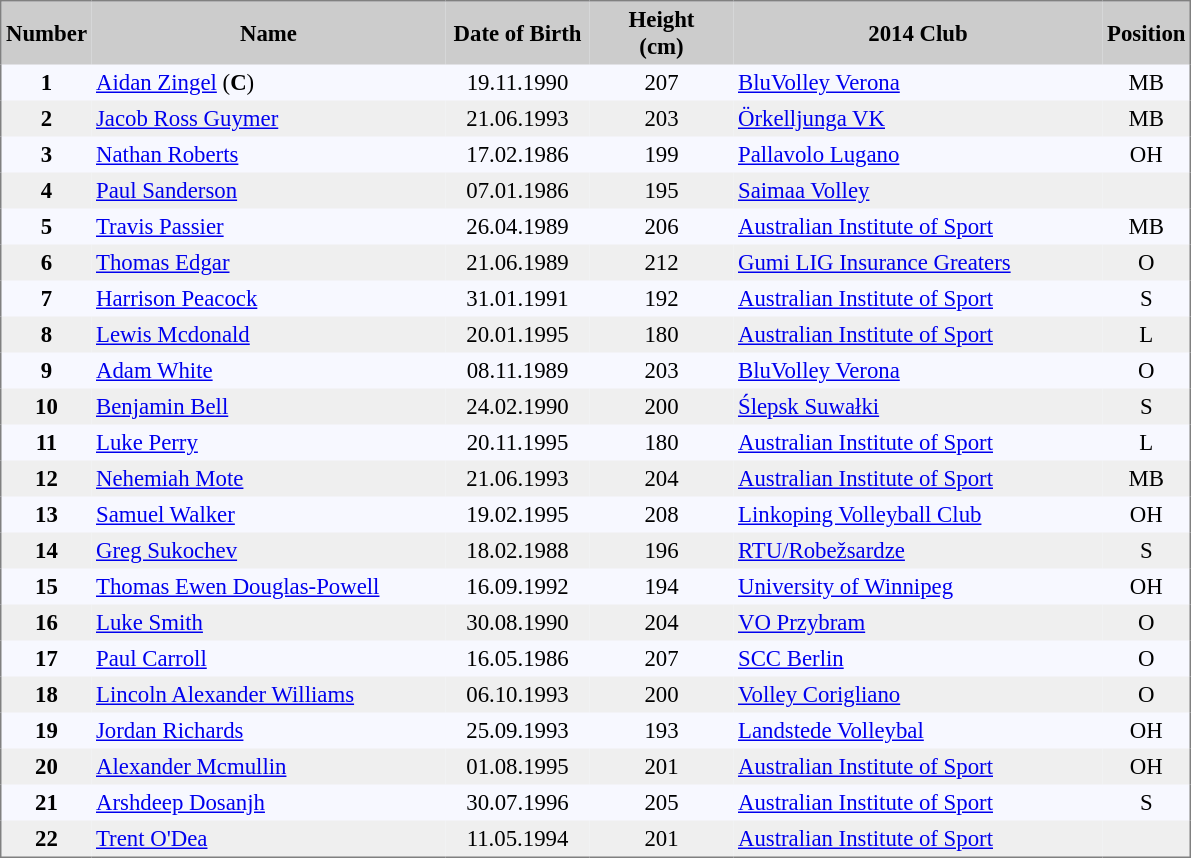<table cellpadding="3" style="background: #f7f8ff; font-size: 95%; border: 1px solid gray; border-collapse: collapse;">
<tr style="background:#ccc;">
<th style="width: 10px;"><strong>Number</strong></th>
<th style="width: 230px;"><strong>Name</strong></th>
<th style="width: 90px;"><strong>Date of Birth</strong></th>
<th style="width: 90px;"><strong>Height<br>(cm)</strong></th>
<th style="width: 240px;"><strong>2014 Club</strong></th>
<th style="width: 50px;"><strong>Position</strong></th>
</tr>
<tr>
<td style="text-align:center;"><strong>1</strong></td>
<td><a href='#'>Aidan Zingel</a> (<strong>C</strong>)</td>
<td style="text-align:center;">19.11.1990</td>
<td style="text-align:center;">207</td>
<td> <a href='#'>BluVolley Verona</a></td>
<td style="text-align:center;">MB</td>
</tr>
<tr style="background: #efefef;">
<td style="text-align:center;"><strong>2</strong></td>
<td><a href='#'>Jacob Ross Guymer</a></td>
<td style="text-align:center;">21.06.1993</td>
<td style="text-align:center;">203</td>
<td> <a href='#'>Örkelljunga VK</a></td>
<td style="text-align:center;">MB</td>
</tr>
<tr>
<td style="text-align:center;"><strong>3</strong></td>
<td><a href='#'>Nathan Roberts</a></td>
<td style="text-align:center;">17.02.1986</td>
<td style="text-align:center;">199</td>
<td> <a href='#'>Pallavolo Lugano</a></td>
<td style="text-align:center;">OH</td>
</tr>
<tr style="background: #efefef;">
<td style="text-align:center;"><strong>4</strong></td>
<td><a href='#'>Paul Sanderson</a></td>
<td style="text-align:center;">07.01.1986</td>
<td style="text-align:center;">195</td>
<td> <a href='#'>Saimaa Volley</a></td>
<td style="text-align:center;"></td>
</tr>
<tr>
<td style="text-align:center;"><strong>5</strong></td>
<td><a href='#'>Travis Passier</a></td>
<td style="text-align:center;">26.04.1989</td>
<td style="text-align:center;">206</td>
<td> <a href='#'>Australian Institute of Sport</a></td>
<td style="text-align:center;">MB</td>
</tr>
<tr style="background: #efefef;">
<td style="text-align:center;"><strong>6</strong></td>
<td><a href='#'>Thomas Edgar</a></td>
<td style="text-align:center;">21.06.1989</td>
<td style="text-align:center;">212</td>
<td> <a href='#'>Gumi LIG Insurance Greaters</a></td>
<td style="text-align:center;">O</td>
</tr>
<tr>
<td style="text-align:center;"><strong>7</strong></td>
<td><a href='#'>Harrison Peacock</a></td>
<td style="text-align:center;">31.01.1991</td>
<td style="text-align:center;">192</td>
<td> <a href='#'>Australian Institute of Sport</a></td>
<td style="text-align:center;">S</td>
</tr>
<tr style="background: #efefef;">
<td style="text-align:center;"><strong>8</strong></td>
<td><a href='#'>Lewis Mcdonald</a></td>
<td style="text-align:center;">20.01.1995</td>
<td style="text-align:center;">180</td>
<td> <a href='#'>Australian Institute of Sport</a></td>
<td style="text-align:center;">L</td>
</tr>
<tr>
<td style="text-align:center;"><strong>9</strong></td>
<td><a href='#'>Adam White</a></td>
<td style="text-align:center;">08.11.1989</td>
<td style="text-align:center;">203</td>
<td> <a href='#'>BluVolley Verona</a></td>
<td style="text-align:center;">O</td>
</tr>
<tr style="background: #efefef;">
<td style="text-align:center;"><strong>10</strong></td>
<td><a href='#'>Benjamin Bell</a></td>
<td style="text-align:center;">24.02.1990</td>
<td style="text-align:center;">200</td>
<td> <a href='#'>Ślepsk Suwałki</a></td>
<td style="text-align:center;">S</td>
</tr>
<tr>
<td style="text-align:center;"><strong>11</strong></td>
<td><a href='#'>Luke Perry</a></td>
<td style="text-align:center;">20.11.1995</td>
<td style="text-align:center;">180</td>
<td> <a href='#'>Australian Institute of Sport</a></td>
<td style="text-align:center;">L</td>
</tr>
<tr style="background: #efefef;">
<td style="text-align:center;"><strong>12</strong></td>
<td><a href='#'>Nehemiah Mote</a></td>
<td style="text-align:center;">21.06.1993</td>
<td style="text-align:center;">204</td>
<td> <a href='#'>Australian Institute of Sport</a></td>
<td style="text-align:center;">MB</td>
</tr>
<tr>
<td style="text-align:center;"><strong>13</strong></td>
<td><a href='#'>Samuel Walker</a></td>
<td style="text-align:center;">19.02.1995</td>
<td style="text-align:center;">208</td>
<td> <a href='#'>Linkoping Volleyball Club</a></td>
<td style="text-align:center;">OH</td>
</tr>
<tr style="background: #efefef;">
<td style="text-align:center;"><strong>14</strong></td>
<td><a href='#'>Greg Sukochev</a></td>
<td style="text-align:center;">18.02.1988</td>
<td style="text-align:center;">196</td>
<td> <a href='#'>RTU/Robežsardze</a></td>
<td style="text-align:center;">S</td>
</tr>
<tr>
<td style="text-align:center;"><strong>15</strong></td>
<td><a href='#'>Thomas Ewen Douglas-Powell</a></td>
<td style="text-align:center;">16.09.1992</td>
<td style="text-align:center;">194</td>
<td> <a href='#'>University of Winnipeg</a></td>
<td style="text-align:center;">OH</td>
</tr>
<tr style="background: #efefef;">
<td style="text-align:center;"><strong>16</strong></td>
<td><a href='#'>Luke Smith</a></td>
<td style="text-align:center;">30.08.1990</td>
<td style="text-align:center;">204</td>
<td> <a href='#'>VO Przybram</a></td>
<td style="text-align:center;">O</td>
</tr>
<tr>
<td style="text-align:center;"><strong>17</strong></td>
<td><a href='#'>Paul Carroll</a></td>
<td style="text-align:center;">16.05.1986</td>
<td style="text-align:center;">207</td>
<td> <a href='#'>SCC Berlin</a></td>
<td style="text-align:center;">O</td>
</tr>
<tr style="background: #efefef;">
<td style="text-align:center;"><strong>18</strong></td>
<td><a href='#'>Lincoln Alexander Williams</a></td>
<td style="text-align:center;">06.10.1993</td>
<td style="text-align:center;">200</td>
<td> <a href='#'>Volley Corigliano</a></td>
<td style="text-align:center;">O</td>
</tr>
<tr>
<td style="text-align:center;"><strong>19</strong></td>
<td><a href='#'>Jordan Richards</a></td>
<td style="text-align:center;">25.09.1993</td>
<td style="text-align:center;">193</td>
<td> <a href='#'>Landstede Volleybal</a></td>
<td style="text-align:center;">OH</td>
</tr>
<tr style="background: #efefef;">
<td style="text-align:center;"><strong>20</strong></td>
<td><a href='#'>Alexander Mcmullin</a></td>
<td style="text-align:center;">01.08.1995</td>
<td style="text-align:center;">201</td>
<td> <a href='#'>Australian Institute of Sport</a></td>
<td style="text-align:center;">OH</td>
</tr>
<tr>
<td style="text-align:center;"><strong>21</strong></td>
<td><a href='#'>Arshdeep Dosanjh</a></td>
<td style="text-align:center;">30.07.1996</td>
<td style="text-align:center;">205</td>
<td> <a href='#'>Australian Institute of Sport</a></td>
<td style="text-align:center;">S</td>
</tr>
<tr style="background: #efefef;">
<td style="text-align:center;"><strong>22</strong></td>
<td><a href='#'>Trent O'Dea</a></td>
<td style="text-align:center;">11.05.1994</td>
<td style="text-align:center;">201</td>
<td> <a href='#'>Australian Institute of Sport</a></td>
<td style="text-align:center;"></td>
</tr>
</table>
